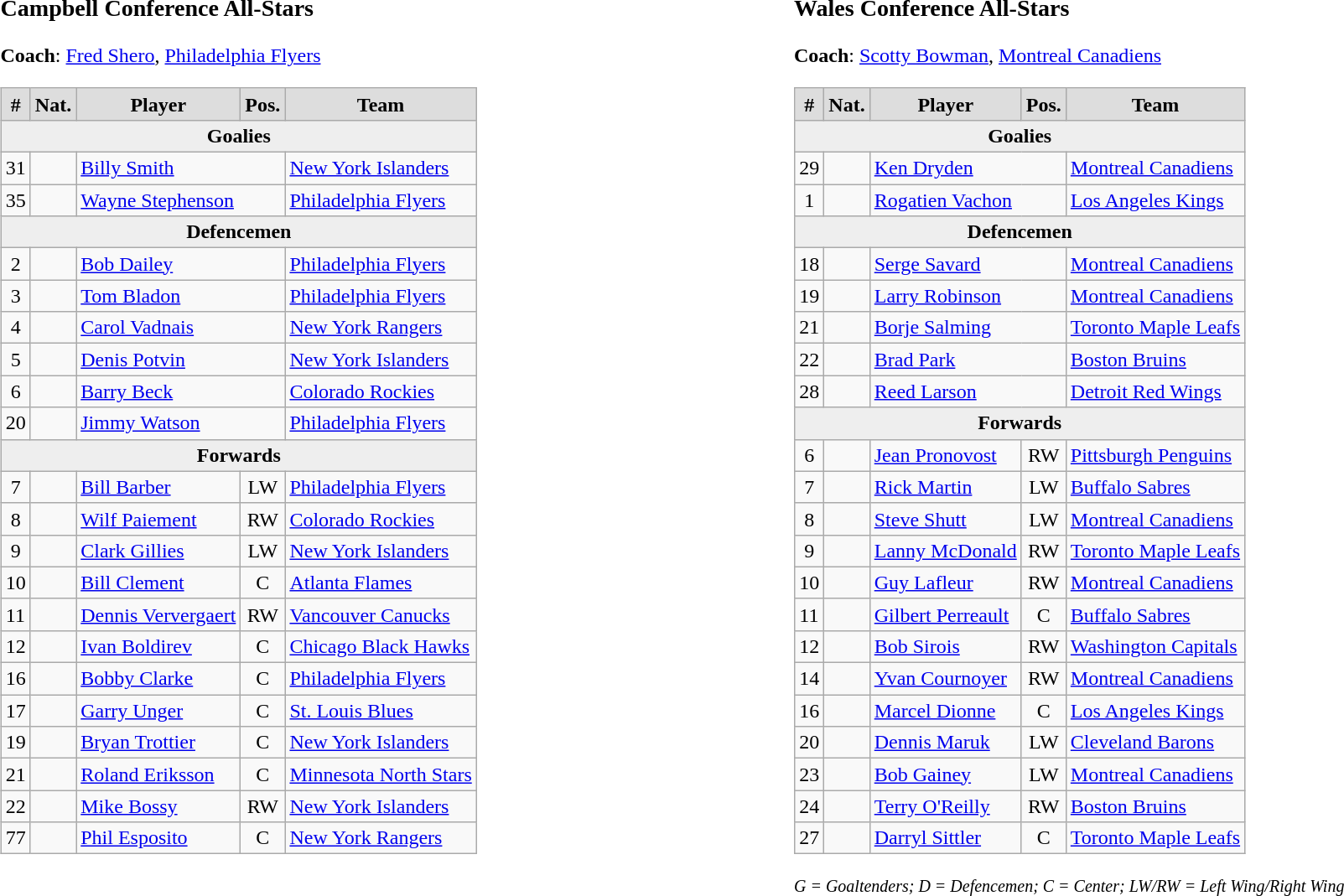<table width=100%>
<tr>
<td valign=top width=50% align=left><br><h3>Campbell Conference All-Stars</h3><strong>Coach</strong>: <a href='#'>Fred Shero</a>, <a href='#'>Philadelphia Flyers</a><table class="wikitable">
<tr style="font-weight:bold; background-color:#dddddd;" align="center" |>
<td>#</td>
<td>Nat.</td>
<td>Player</td>
<td>Pos.</td>
<td>Team</td>
</tr>
<tr style="font-weight:bold; background-color:#eeeeee;" align="center" |>
<td colspan="5"><strong>Goalies</strong></td>
</tr>
<tr>
<td>31</td>
<td align="center"></td>
<td colspan="2"><a href='#'>Billy Smith</a></td>
<td><a href='#'>New York Islanders</a></td>
</tr>
<tr>
<td>35</td>
<td align="center"></td>
<td colspan="2"><a href='#'>Wayne Stephenson</a></td>
<td><a href='#'>Philadelphia Flyers</a></td>
</tr>
<tr style="font-weight:bold; background-color:#eeeeee;" align="center" |>
<td colspan="5"><strong>Defencemen</strong></td>
</tr>
<tr>
<td align="center">2</td>
<td align="center"></td>
<td colspan="2"><a href='#'>Bob Dailey</a></td>
<td><a href='#'>Philadelphia Flyers</a></td>
</tr>
<tr>
<td align="center">3</td>
<td align="center"></td>
<td colspan="2"><a href='#'>Tom Bladon</a></td>
<td><a href='#'>Philadelphia Flyers</a></td>
</tr>
<tr>
<td align="center">4</td>
<td align="center"></td>
<td colspan="2"><a href='#'>Carol Vadnais</a></td>
<td><a href='#'>New York Rangers</a></td>
</tr>
<tr>
<td align="center">5</td>
<td align="center"></td>
<td colspan="2"><a href='#'>Denis Potvin</a></td>
<td><a href='#'>New York Islanders</a></td>
</tr>
<tr>
<td align="center">6</td>
<td align="center"></td>
<td colspan="2"><a href='#'>Barry Beck</a></td>
<td><a href='#'>Colorado Rockies</a></td>
</tr>
<tr>
<td>20</td>
<td align="center"></td>
<td colspan="2"><a href='#'>Jimmy Watson</a></td>
<td><a href='#'>Philadelphia Flyers</a></td>
</tr>
<tr style="font-weight:bold; background-color:#eeeeee;" align="center" |>
<td colspan="5"><strong>Forwards</strong></td>
</tr>
<tr>
<td align="center">7</td>
<td align="center"></td>
<td><a href='#'>Bill Barber</a></td>
<td align="center">LW</td>
<td><a href='#'>Philadelphia Flyers</a></td>
</tr>
<tr>
<td align="center">8</td>
<td align="center"></td>
<td><a href='#'>Wilf Paiement</a></td>
<td align="center">RW</td>
<td><a href='#'>Colorado Rockies</a></td>
</tr>
<tr>
<td align="center">9</td>
<td align="center"></td>
<td><a href='#'>Clark Gillies</a></td>
<td align="center">LW</td>
<td><a href='#'>New York Islanders</a></td>
</tr>
<tr>
<td>10</td>
<td align="center"></td>
<td><a href='#'>Bill Clement</a></td>
<td align="center">C</td>
<td><a href='#'>Atlanta Flames</a></td>
</tr>
<tr>
<td>11</td>
<td align="center"></td>
<td><a href='#'>Dennis Ververgaert</a></td>
<td align="center">RW</td>
<td><a href='#'>Vancouver Canucks</a></td>
</tr>
<tr>
<td>12</td>
<td align="center"></td>
<td><a href='#'>Ivan Boldirev</a></td>
<td align="center">C</td>
<td><a href='#'>Chicago Black Hawks</a></td>
</tr>
<tr>
<td>16</td>
<td align="center"></td>
<td><a href='#'>Bobby Clarke</a></td>
<td align="center">C</td>
<td><a href='#'>Philadelphia Flyers</a></td>
</tr>
<tr>
<td>17</td>
<td align="center"></td>
<td><a href='#'>Garry Unger</a></td>
<td align="center">C</td>
<td><a href='#'>St. Louis Blues</a></td>
</tr>
<tr>
<td>19</td>
<td align="center"></td>
<td><a href='#'>Bryan Trottier</a></td>
<td align="center">C</td>
<td><a href='#'>New York Islanders</a></td>
</tr>
<tr>
<td>21</td>
<td align="center"></td>
<td><a href='#'>Roland Eriksson</a></td>
<td align="center">C</td>
<td><a href='#'>Minnesota North Stars</a></td>
</tr>
<tr>
<td>22</td>
<td align="center"></td>
<td><a href='#'>Mike Bossy</a></td>
<td align="center">RW</td>
<td><a href='#'>New York Islanders</a></td>
</tr>
<tr>
<td>77</td>
<td align="center"></td>
<td><a href='#'>Phil Esposito</a></td>
<td align="center">C</td>
<td><a href='#'>New York Rangers</a></td>
</tr>
</table>
</td>
<td valign=top width=50% align=left><br><h3>Wales Conference All-Stars</h3><strong>Coach</strong>: <a href='#'>Scotty Bowman</a>, <a href='#'>Montreal Canadiens</a><table class="wikitable">
<tr style="font-weight:bold; background-color:#dddddd;" align="center" |>
<td>#</td>
<td>Nat.</td>
<td>Player</td>
<td>Pos.</td>
<td>Team</td>
</tr>
<tr style="font-weight:bold; background-color:#eeeeee;" align="center" |>
<td colspan="5"><strong>Goalies</strong></td>
</tr>
<tr>
<td>29</td>
<td align="center"></td>
<td colspan="2"><a href='#'>Ken Dryden</a></td>
<td><a href='#'>Montreal Canadiens</a></td>
</tr>
<tr>
<td align="center">1</td>
<td align="center"></td>
<td colspan="2"><a href='#'>Rogatien Vachon</a></td>
<td><a href='#'>Los Angeles Kings</a></td>
</tr>
<tr style="font-weight:bold; background-color:#eeeeee;" align="center" |>
<td colspan="5"><strong>Defencemen</strong></td>
</tr>
<tr>
<td>18</td>
<td align="center"></td>
<td colspan="2"><a href='#'>Serge Savard</a></td>
<td><a href='#'>Montreal Canadiens</a></td>
</tr>
<tr>
<td>19</td>
<td align="center"></td>
<td colspan="2"><a href='#'>Larry Robinson</a></td>
<td><a href='#'>Montreal Canadiens</a></td>
</tr>
<tr>
<td>21</td>
<td align="center"></td>
<td colspan="2"><a href='#'>Borje Salming</a></td>
<td><a href='#'>Toronto Maple Leafs</a></td>
</tr>
<tr>
<td>22</td>
<td align="center"></td>
<td colspan="2"><a href='#'>Brad Park</a></td>
<td><a href='#'>Boston Bruins</a></td>
</tr>
<tr>
<td>28</td>
<td align="center"></td>
<td colspan="2"><a href='#'>Reed Larson</a></td>
<td><a href='#'>Detroit Red Wings</a></td>
</tr>
<tr style="font-weight:bold; background-color:#eeeeee;" align="center" |>
<td colspan="5"><strong>Forwards</strong></td>
</tr>
<tr>
<td align="center">6</td>
<td align="center"></td>
<td><a href='#'>Jean Pronovost</a></td>
<td align="center">RW</td>
<td><a href='#'>Pittsburgh Penguins</a></td>
</tr>
<tr>
<td align="center">7</td>
<td align="center"></td>
<td><a href='#'>Rick Martin</a></td>
<td align="center">LW</td>
<td><a href='#'>Buffalo Sabres</a></td>
</tr>
<tr>
<td align="center">8</td>
<td align="center"></td>
<td><a href='#'>Steve Shutt</a></td>
<td align="center">LW</td>
<td><a href='#'>Montreal Canadiens</a></td>
</tr>
<tr>
<td align="center">9</td>
<td align="center"></td>
<td><a href='#'>Lanny McDonald</a></td>
<td align="center">RW</td>
<td><a href='#'>Toronto Maple Leafs</a></td>
</tr>
<tr>
<td>10</td>
<td align="center"></td>
<td><a href='#'>Guy Lafleur</a></td>
<td align="center">RW</td>
<td><a href='#'>Montreal Canadiens</a></td>
</tr>
<tr>
<td>11</td>
<td align="center"></td>
<td><a href='#'>Gilbert Perreault</a></td>
<td align="center">C</td>
<td><a href='#'>Buffalo Sabres</a></td>
</tr>
<tr>
<td>12</td>
<td align="center"></td>
<td><a href='#'>Bob Sirois</a></td>
<td align="center">RW</td>
<td><a href='#'>Washington Capitals</a></td>
</tr>
<tr>
<td>14</td>
<td align="center"></td>
<td><a href='#'>Yvan Cournoyer</a></td>
<td align="center">RW</td>
<td><a href='#'>Montreal Canadiens</a></td>
</tr>
<tr>
<td>16</td>
<td align="center"></td>
<td><a href='#'>Marcel Dionne</a></td>
<td align="center">C</td>
<td><a href='#'>Los Angeles Kings</a></td>
</tr>
<tr>
<td>20</td>
<td align="center"></td>
<td><a href='#'>Dennis Maruk</a></td>
<td align="center">LW</td>
<td><a href='#'>Cleveland Barons</a></td>
</tr>
<tr>
<td>23</td>
<td align="center"></td>
<td><a href='#'>Bob Gainey</a></td>
<td align="center">LW</td>
<td><a href='#'>Montreal Canadiens</a></td>
</tr>
<tr>
<td>24</td>
<td align="center"></td>
<td><a href='#'>Terry O'Reilly</a></td>
<td align="center">RW</td>
<td><a href='#'>Boston Bruins</a></td>
</tr>
<tr>
<td>27</td>
<td align="center"></td>
<td><a href='#'>Darryl Sittler</a></td>
<td align="center">C</td>
<td><a href='#'>Toronto Maple Leafs</a></td>
</tr>
</table>
<small><em>G = Goaltenders; D = Defencemen; C = Center; LW/RW = Left Wing/Right Wing</em></small></td>
</tr>
</table>
